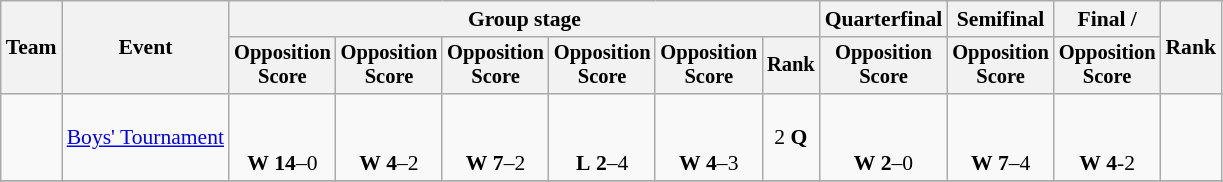<table class="wikitable" style="font-size:90%">
<tr>
<th rowspan=2>Team</th>
<th rowspan=2>Event</th>
<th colspan=6>Group stage</th>
<th>Quarterfinal</th>
<th>Semifinal</th>
<th>Final / </th>
<th rowspan=2>Rank</th>
</tr>
<tr style="font-size:95%">
<th>Opposition<br>Score</th>
<th>Opposition<br>Score</th>
<th>Opposition<br>Score</th>
<th>Opposition<br>Score</th>
<th>Opposition<br>Score</th>
<th>Rank</th>
<th>Opposition<br>Score</th>
<th>Opposition<br>Score</th>
<th>Opposition<br>Score</th>
</tr>
<tr align=center>
<td align=center></td>
<td align=left><a href='#'>Boys' Tournament</a></td>
<td align=center><br><br><strong>W</strong> <strong>14</strong>–0</td>
<td align=center><br><br><strong>W</strong> <strong>4</strong>–2</td>
<td align=center><br><br><strong>W</strong> <strong>7</strong>–2</td>
<td align=center><br><br><strong>L</strong> <strong>2</strong>–4</td>
<td align=center><br><br><strong>W</strong> <strong>4</strong>–3</td>
<td align=center>2 <strong>Q</strong></td>
<td align=center><br><br><strong>W</strong> <strong>2</strong>–0</td>
<td align=center><br><br><strong>W</strong> <strong>7</strong>–4</td>
<td align=center><br><br><strong>W</strong> <strong>4</strong>-2</td>
<td align=center></td>
</tr>
<tr align=center>
</tr>
</table>
